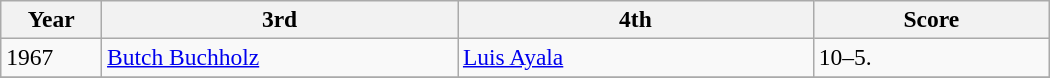<table class="wikitable" style="font-size:98%;">
<tr>
<th style="width:60px;">Year</th>
<th style="width:230px;">3rd</th>
<th style="width:230px;">4th</th>
<th style="width:150px;">Score</th>
</tr>
<tr>
<td>1967</td>
<td> <a href='#'>Butch Buchholz</a></td>
<td> <a href='#'>Luis Ayala</a></td>
<td>10–5.</td>
</tr>
<tr>
</tr>
</table>
